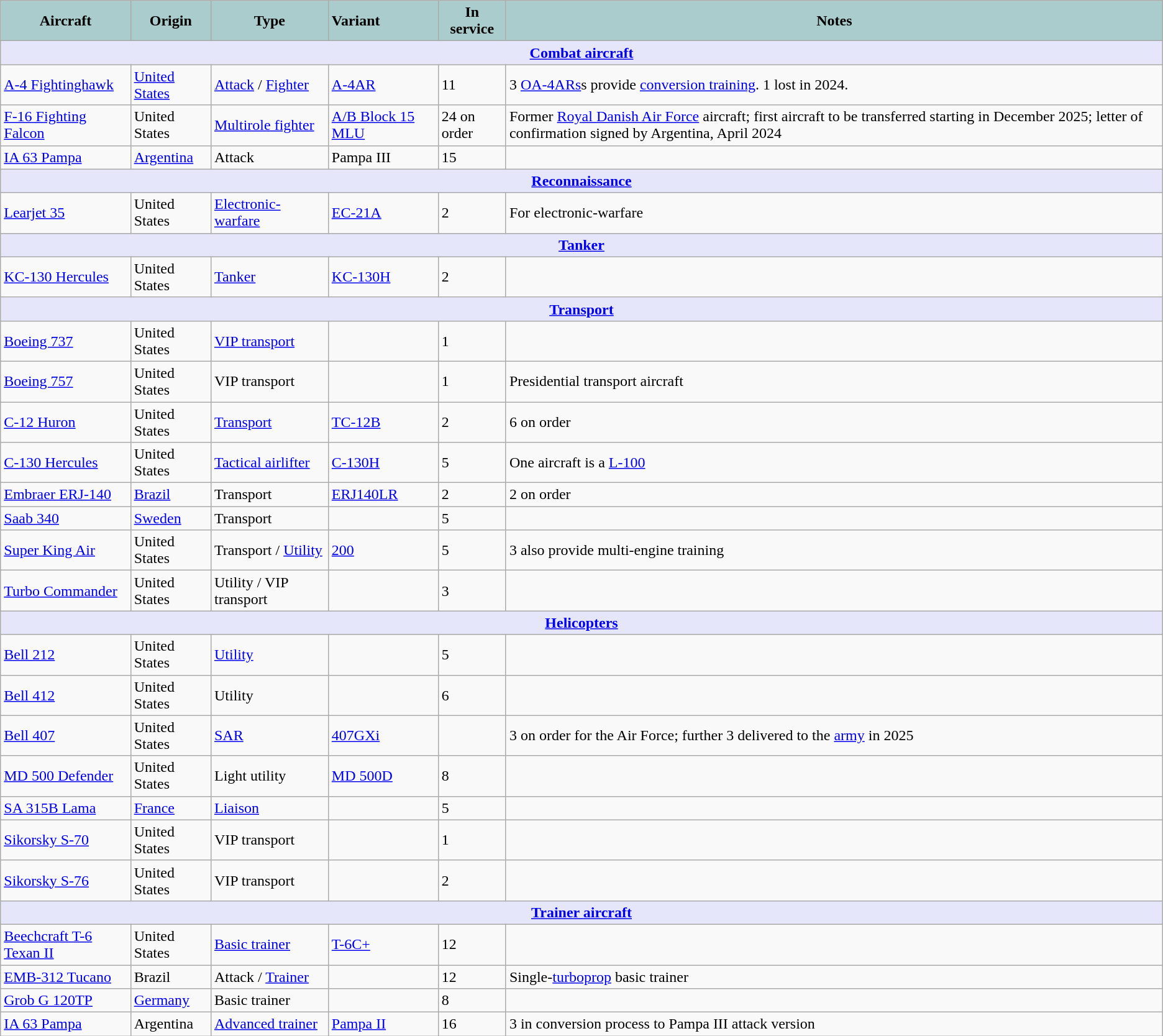<table class="wikitable">
<tr>
<th style="text-align:center; background:#acc;">Aircraft</th>
<th style="text-align: center; background:#acc;">Origin</th>
<th style="text-align:l center; background:#acc;">Type</th>
<th style="text-align:left; background:#acc;">Variant</th>
<th style="text-align:center; background:#acc;">In service</th>
<th style="text-align: center; background:#acc;">Notes</th>
</tr>
<tr>
<th colspan="6" style="align: center; background: lavender;"><a href='#'>Combat aircraft</a></th>
</tr>
<tr>
<td><a href='#'>A-4 Fightinghawk</a></td>
<td><a href='#'>United States</a></td>
<td><a href='#'>Attack</a> / <a href='#'>Fighter</a></td>
<td><a href='#'>A-4AR</a></td>
<td>11</td>
<td>3 <a href='#'>OA-4ARs</a>s provide <a href='#'>conversion training</a>. 1 lost in 2024.</td>
</tr>
<tr>
<td><a href='#'>F-16 Fighting Falcon</a></td>
<td>United States</td>
<td><a href='#'>Multirole fighter</a><br></td>
<td><a href='#'>A/B Block 15 MLU</a></td>
<td>24 on order</td>
<td>Former <a href='#'>Royal Danish Air Force</a> aircraft; first aircraft to be transferred starting in December 2025; letter of confirmation signed by Argentina, April 2024</td>
</tr>
<tr>
<td><a href='#'>IA 63 Pampa</a></td>
<td><a href='#'>Argentina</a></td>
<td>Attack</td>
<td>Pampa III</td>
<td>15</td>
<td></td>
</tr>
<tr>
<th colspan="6" style="align: center; background: lavender;"><a href='#'>Reconnaissance</a></th>
</tr>
<tr>
<td><a href='#'>Learjet 35</a></td>
<td>United States</td>
<td><a href='#'>Electronic-warfare</a></td>
<td><a href='#'>EC-21A</a></td>
<td>2</td>
<td>For electronic-warfare</td>
</tr>
<tr>
<th colspan="6" style="align: center; background: lavender;"><a href='#'>Tanker</a></th>
</tr>
<tr>
<td><a href='#'>KC-130 Hercules</a></td>
<td>United States</td>
<td><a href='#'>Tanker</a></td>
<td><a href='#'>KC-130H</a></td>
<td>2</td>
<td></td>
</tr>
<tr>
<th colspan="6" style="align: center; background: lavender;"><a href='#'>Transport</a></th>
</tr>
<tr>
<td><a href='#'>Boeing 737</a></td>
<td>United States</td>
<td><a href='#'>VIP transport</a></td>
<td></td>
<td>1</td>
<td></td>
</tr>
<tr>
<td><a href='#'>Boeing 757</a></td>
<td>United States</td>
<td>VIP transport</td>
<td></td>
<td>1</td>
<td>Presidential transport aircraft</td>
</tr>
<tr>
<td><a href='#'>C-12 Huron</a></td>
<td>United States</td>
<td><a href='#'>Transport</a></td>
<td><a href='#'>TC-12B</a></td>
<td>2</td>
<td>6 on order</td>
</tr>
<tr>
<td><a href='#'>C-130 Hercules</a></td>
<td>United States</td>
<td><a href='#'>Tactical airlifter</a></td>
<td><a href='#'>C-130H</a></td>
<td>5</td>
<td>One aircraft is a <a href='#'>L-100</a></td>
</tr>
<tr>
<td><a href='#'>Embraer ERJ-140</a></td>
<td><a href='#'>Brazil</a></td>
<td>Transport</td>
<td><a href='#'>ERJ140LR</a></td>
<td>2</td>
<td>2 on order</td>
</tr>
<tr>
<td><a href='#'>Saab 340</a></td>
<td><a href='#'>Sweden</a></td>
<td>Transport</td>
<td></td>
<td>5</td>
<td></td>
</tr>
<tr>
<td><a href='#'>Super King Air</a></td>
<td>United States</td>
<td>Transport / <a href='#'>Utility</a></td>
<td><a href='#'>200</a></td>
<td>5</td>
<td>3 also provide multi-engine training</td>
</tr>
<tr>
<td><a href='#'>Turbo Commander</a></td>
<td>United States</td>
<td>Utility / VIP transport</td>
<td></td>
<td>3</td>
<td></td>
</tr>
<tr>
<th colspan="6" style="align: center; background: lavender;"><a href='#'>Helicopters</a></th>
</tr>
<tr>
<td><a href='#'>Bell 212</a></td>
<td>United States</td>
<td><a href='#'>Utility</a></td>
<td></td>
<td>5</td>
<td></td>
</tr>
<tr>
<td><a href='#'>Bell 412</a></td>
<td>United States</td>
<td>Utility</td>
<td></td>
<td>6</td>
<td></td>
</tr>
<tr>
<td><a href='#'>Bell 407</a></td>
<td>United States</td>
<td><a href='#'>SAR</a></td>
<td><a href='#'>407GXi</a></td>
<td></td>
<td>3 on order for the Air Force; further 3 delivered to the <a href='#'>army</a> in 2025</td>
</tr>
<tr>
<td><a href='#'>MD 500 Defender</a></td>
<td>United States</td>
<td>Light utility</td>
<td><a href='#'>MD 500D</a></td>
<td>8</td>
<td></td>
</tr>
<tr>
<td><a href='#'>SA 315B Lama</a></td>
<td><a href='#'>France</a></td>
<td><a href='#'>Liaison</a></td>
<td></td>
<td>5</td>
<td></td>
</tr>
<tr>
<td><a href='#'>Sikorsky S-70</a></td>
<td>United States</td>
<td>VIP transport</td>
<td></td>
<td>1</td>
<td></td>
</tr>
<tr>
<td><a href='#'>Sikorsky S-76</a></td>
<td>United States</td>
<td>VIP transport</td>
<td></td>
<td>2</td>
<td></td>
</tr>
<tr>
<th colspan="6" style="align: center; background: lavender;"><a href='#'>Trainer aircraft</a></th>
</tr>
<tr>
<td><a href='#'>Beechcraft T-6 Texan II</a></td>
<td>United States</td>
<td><a href='#'>Basic trainer</a></td>
<td><a href='#'>T-6C+</a></td>
<td>12</td>
<td></td>
</tr>
<tr>
<td><a href='#'>EMB-312 Tucano</a></td>
<td>Brazil</td>
<td>Attack / <a href='#'>Trainer</a></td>
<td></td>
<td>12</td>
<td>Single-<a href='#'>turboprop</a> basic trainer</td>
</tr>
<tr>
<td><a href='#'>Grob G 120TP</a></td>
<td><a href='#'>Germany</a></td>
<td>Basic trainer</td>
<td></td>
<td>8</td>
<td></td>
</tr>
<tr>
<td><a href='#'>IA 63 Pampa</a></td>
<td>Argentina</td>
<td><a href='#'>Advanced trainer</a></td>
<td><a href='#'>Pampa II</a></td>
<td>16</td>
<td>3 in conversion process to Pampa III attack version</td>
</tr>
</table>
